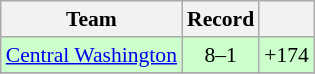<table class="wikitable sortable collapsible collapsed plainrowheaders" style="font-size:90%;">
<tr>
<th scope=col>Team</th>
<th scope=col>Record</th>
<th scope=col></th>
</tr>
<tr bgcolor=ccffcc>
<td> <a href='#'>Central Washington</a></td>
<td align=center>8–1</td>
<td align=center>+174</td>
</tr>
<tr>
</tr>
</table>
